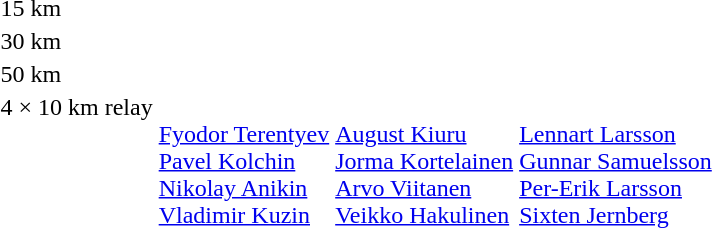<table>
<tr>
<td>15 km<br></td>
<td></td>
<td></td>
<td></td>
</tr>
<tr>
<td>30 km<br></td>
<td></td>
<td></td>
<td></td>
</tr>
<tr>
<td>50 km<br></td>
<td></td>
<td></td>
<td></td>
</tr>
<tr valign="top">
<td>4 × 10 km relay<br></td>
<td><br><a href='#'>Fyodor Terentyev</a><br><a href='#'>Pavel Kolchin</a><br><a href='#'>Nikolay Anikin</a><br><a href='#'>Vladimir Kuzin</a></td>
<td><br><a href='#'>August Kiuru</a><br><a href='#'>Jorma Kortelainen</a><br><a href='#'>Arvo Viitanen</a><br><a href='#'>Veikko Hakulinen</a></td>
<td><br><a href='#'>Lennart Larsson</a><br><a href='#'>Gunnar Samuelsson</a><br><a href='#'>Per-Erik Larsson</a><br><a href='#'>Sixten Jernberg</a></td>
</tr>
</table>
